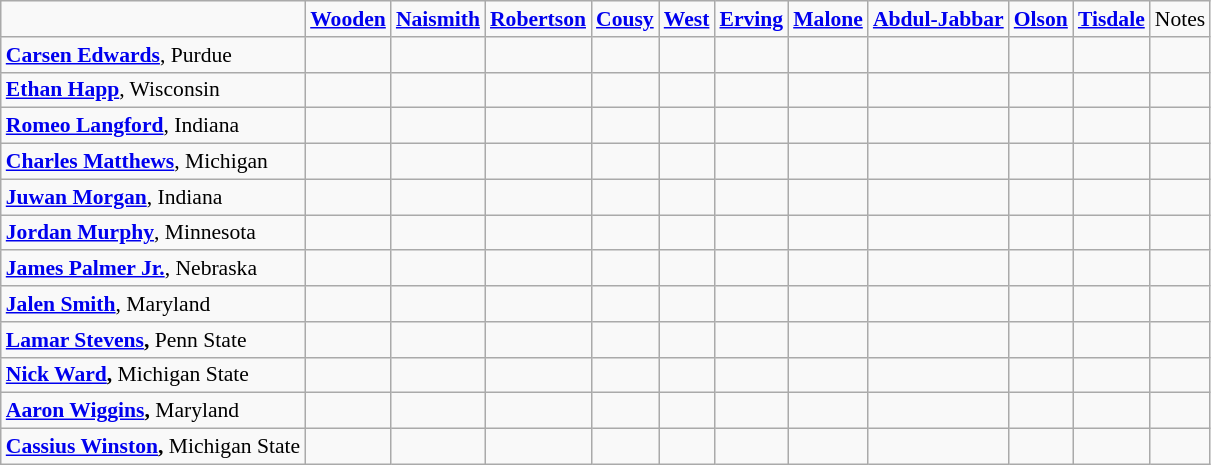<table class="wikitable" style="white-space:nowrap; font-size:90%;">
<tr>
<td></td>
<td><strong><a href='#'>Wooden</a></strong></td>
<td><strong><a href='#'>Naismith</a></strong></td>
<td><strong><a href='#'>Robertson</a></strong></td>
<td><strong><a href='#'>Cousy</a></strong></td>
<td><strong><a href='#'>West</a></strong></td>
<td><strong><a href='#'>Erving</a></strong></td>
<td><strong><a href='#'>Malone</a></strong></td>
<td><strong><a href='#'>Abdul-Jabbar</a></strong></td>
<td><strong><a href='#'>Olson</a></strong></td>
<td><strong><a href='#'>Tisdale</a></strong></td>
<td>Notes</td>
</tr>
<tr>
<td><strong><a href='#'>Carsen Edwards</a></strong>, Purdue</td>
<td></td>
<td></td>
<td></td>
<td></td>
<td></td>
<td></td>
<td></td>
<td></td>
<td></td>
<td></td>
<td></td>
</tr>
<tr>
<td><strong><a href='#'>Ethan Happ</a></strong>, Wisconsin</td>
<td></td>
<td></td>
<td></td>
<td></td>
<td></td>
<td></td>
<td></td>
<td></td>
<td></td>
<td></td>
<td></td>
</tr>
<tr>
<td><strong><a href='#'>Romeo Langford</a></strong>, Indiana</td>
<td></td>
<td></td>
<td></td>
<td></td>
<td></td>
<td></td>
<td></td>
<td></td>
<td></td>
<td></td>
<td></td>
</tr>
<tr>
<td><strong><a href='#'>Charles Matthews</a></strong>, Michigan</td>
<td></td>
<td></td>
<td></td>
<td></td>
<td></td>
<td></td>
<td></td>
<td></td>
<td></td>
<td></td>
<td></td>
</tr>
<tr>
<td><strong><a href='#'>Juwan Morgan</a></strong>, Indiana</td>
<td></td>
<td></td>
<td></td>
<td></td>
<td></td>
<td></td>
<td></td>
<td></td>
<td></td>
<td></td>
<td></td>
</tr>
<tr>
<td><strong><a href='#'>Jordan Murphy</a></strong>, Minnesota</td>
<td></td>
<td></td>
<td></td>
<td></td>
<td></td>
<td></td>
<td></td>
<td></td>
<td></td>
<td></td>
<td></td>
</tr>
<tr>
<td><strong><a href='#'>James Palmer Jr.</a></strong>, Nebraska</td>
<td></td>
<td></td>
<td></td>
<td></td>
<td></td>
<td></td>
<td></td>
<td></td>
<td></td>
<td></td>
<td></td>
</tr>
<tr>
<td><strong><a href='#'>Jalen Smith</a></strong>, Maryland</td>
<td></td>
<td></td>
<td></td>
<td></td>
<td></td>
<td></td>
<td></td>
<td></td>
<td></td>
<td></td>
<td></td>
</tr>
<tr>
<td><strong><a href='#'>Lamar Stevens</a>,</strong> Penn State</td>
<td></td>
<td></td>
<td></td>
<td></td>
<td></td>
<td></td>
<td></td>
<td></td>
<td></td>
<td></td>
<td></td>
</tr>
<tr>
<td><strong><a href='#'>Nick Ward</a>,</strong> Michigan State</td>
<td></td>
<td></td>
<td></td>
<td></td>
<td></td>
<td></td>
<td></td>
<td></td>
<td></td>
<td></td>
<td></td>
</tr>
<tr>
<td><strong><a href='#'>Aaron Wiggins</a>,</strong> Maryland</td>
<td></td>
<td></td>
<td></td>
<td></td>
<td></td>
<td></td>
<td></td>
<td></td>
<td></td>
<td></td>
<td></td>
</tr>
<tr>
<td><strong><a href='#'>Cassius Winston</a>,</strong> Michigan State</td>
<td></td>
<td></td>
<td></td>
<td></td>
<td></td>
<td></td>
<td></td>
<td></td>
<td></td>
<td></td>
<td></td>
</tr>
</table>
